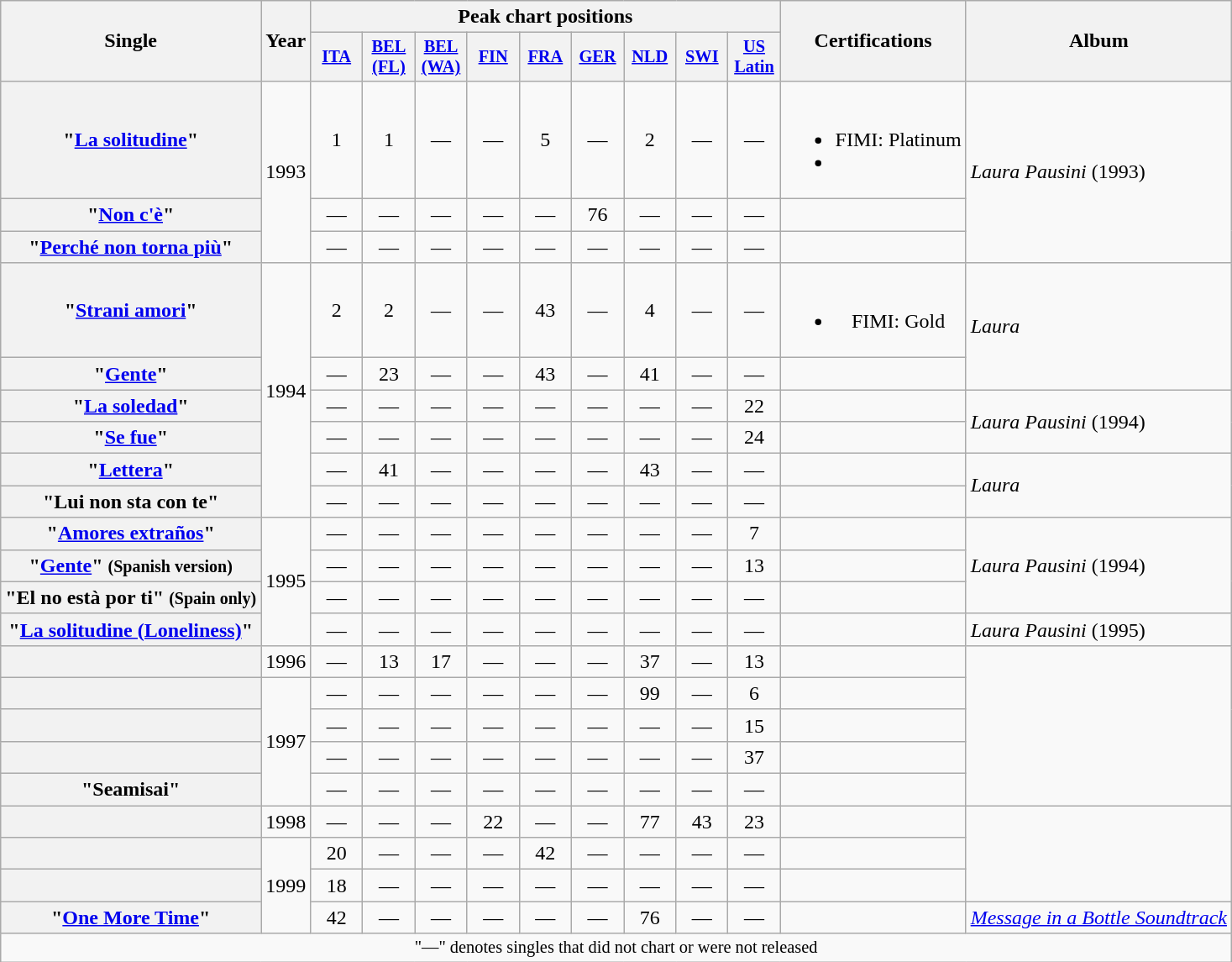<table class="wikitable plainrowheaders" style="text-align:center;" border="1">
<tr>
<th scope="col" rowspan="2">Single</th>
<th scope="col" rowspan="2">Year</th>
<th scope="col" colspan="9">Peak chart positions</th>
<th scope="col" rowspan="2">Certifications</th>
<th scope="col" rowspan="2">Album</th>
</tr>
<tr>
<th scope="col" style="width:35px;font-size:85%;"><a href='#'>ITA</a><br></th>
<th scope="col" style="width:35px;font-size:85%;"><a href='#'>BEL<br>(FL)</a><br></th>
<th scope="col" style="width:35px;font-size:85%;"><a href='#'>BEL<br>(WA)</a><br></th>
<th scope="col" style="width:35px;font-size:85%;"><a href='#'>FIN</a><br></th>
<th scope="col" style="width:35px;font-size:85%;"><a href='#'>FRA</a><br></th>
<th scope="col" style="width:35px;font-size:85%;"><a href='#'>GER</a><br></th>
<th scope="col" style="width:35px;font-size:85%;"><a href='#'>NLD</a><br></th>
<th scope="col" style="width:35px;font-size:85%;"><a href='#'>SWI</a><br></th>
<th scope="col" style="width:35px;font-size:85%;"><a href='#'>US<br>Latin</a><br></th>
</tr>
<tr>
<th scope="row">"<a href='#'>La solitudine</a>"</th>
<td rowspan="3">1993</td>
<td>1</td>
<td>1</td>
<td>—</td>
<td>—</td>
<td>5</td>
<td>—</td>
<td>2</td>
<td>—</td>
<td>—</td>
<td><br><ul><li>FIMI: Platinum</li><li></li></ul></td>
<td rowspan="3" style="text-align:left;"><em>Laura Pausini</em> (1993)</td>
</tr>
<tr>
<th scope="row">"<a href='#'>Non c'è</a>"</th>
<td>—</td>
<td>—</td>
<td>—</td>
<td>—</td>
<td>—</td>
<td>76</td>
<td>—</td>
<td>—</td>
<td>—</td>
<td></td>
</tr>
<tr>
<th scope="row">"<a href='#'>Perché non torna più</a>"</th>
<td>—</td>
<td>—</td>
<td>—</td>
<td>—</td>
<td>—</td>
<td>—</td>
<td>—</td>
<td>—</td>
<td>—</td>
<td></td>
</tr>
<tr>
<th scope="row">"<a href='#'>Strani amori</a>"</th>
<td rowspan="6">1994</td>
<td>2</td>
<td>2</td>
<td>—</td>
<td>—</td>
<td>43</td>
<td>—</td>
<td>4</td>
<td>—</td>
<td>—</td>
<td><br><ul><li>FIMI: Gold</li></ul></td>
<td rowspan="2" style="text-align:left;"><em>Laura</em></td>
</tr>
<tr>
<th scope="row">"<a href='#'>Gente</a>"</th>
<td>—</td>
<td>23</td>
<td>—</td>
<td>—</td>
<td>43</td>
<td>—</td>
<td>41</td>
<td>—</td>
<td>—</td>
<td></td>
</tr>
<tr>
<th scope="row">"<a href='#'>La soledad</a>"</th>
<td>—</td>
<td>—</td>
<td>—</td>
<td>—</td>
<td>—</td>
<td>—</td>
<td>—</td>
<td>—</td>
<td>22</td>
<td></td>
<td rowspan="2" style="text-align:left;"><em>Laura Pausini</em> (1994)</td>
</tr>
<tr>
<th scope="row">"<a href='#'>Se fue</a>"</th>
<td>—</td>
<td>—</td>
<td>—</td>
<td>—</td>
<td>—</td>
<td>—</td>
<td>—</td>
<td>—</td>
<td>24</td>
<td></td>
</tr>
<tr>
<th scope="row">"<a href='#'>Lettera</a>"</th>
<td>—</td>
<td>41</td>
<td>—</td>
<td>—</td>
<td>—</td>
<td>—</td>
<td>43</td>
<td>—</td>
<td>—</td>
<td></td>
<td rowspan="2" style="text-align:left;"><em>Laura</em></td>
</tr>
<tr>
<th scope="row">"Lui non sta con te"</th>
<td>—</td>
<td>—</td>
<td>—</td>
<td>—</td>
<td>—</td>
<td>—</td>
<td>—</td>
<td>—</td>
<td>—</td>
<td></td>
</tr>
<tr>
<th scope="row">"<a href='#'>Amores extraños</a>"</th>
<td rowspan="4">1995</td>
<td>—</td>
<td>—</td>
<td>—</td>
<td>—</td>
<td>—</td>
<td>—</td>
<td>—</td>
<td>—</td>
<td>7</td>
<td></td>
<td rowspan="3" style="text-align:left;"><em>Laura Pausini</em> (1994)</td>
</tr>
<tr>
<th scope="row">"<a href='#'>Gente</a>" <small>(Spanish version)</small></th>
<td>—</td>
<td>—</td>
<td>—</td>
<td>—</td>
<td>—</td>
<td>—</td>
<td>—</td>
<td>—</td>
<td>13</td>
<td></td>
</tr>
<tr>
<th scope="row">"El no està por ti" <small>(Spain only)</small></th>
<td>—</td>
<td>—</td>
<td>—</td>
<td>—</td>
<td>—</td>
<td>—</td>
<td>—</td>
<td>—</td>
<td>—</td>
<td></td>
</tr>
<tr>
<th scope="row">"<a href='#'>La solitudine (Loneliness)</a>"</th>
<td>—</td>
<td>—</td>
<td>—</td>
<td>—</td>
<td>—</td>
<td>—</td>
<td>—</td>
<td>—</td>
<td>—</td>
<td></td>
<td style="text-align:left;"><em>Laura Pausini</em> (1995)</td>
</tr>
<tr>
<th scope="row"></th>
<td>1996</td>
<td>—</td>
<td>13</td>
<td>17</td>
<td>—</td>
<td>—</td>
<td>—</td>
<td>37</td>
<td>—</td>
<td>13</td>
<td></td>
<td style="text-align:left;" rowspan="5"></td>
</tr>
<tr>
<th scope="row"></th>
<td rowspan="4">1997</td>
<td>—</td>
<td>—</td>
<td>—</td>
<td>—</td>
<td>—</td>
<td>—</td>
<td>99</td>
<td>—</td>
<td>6</td>
<td></td>
</tr>
<tr>
<th scope="row"></th>
<td>—</td>
<td>—</td>
<td>—</td>
<td>—</td>
<td>—</td>
<td>—</td>
<td>—</td>
<td>—</td>
<td>15</td>
<td></td>
</tr>
<tr>
<th scope="row"></th>
<td>—</td>
<td>—</td>
<td>—</td>
<td>—</td>
<td>—</td>
<td>—</td>
<td>—</td>
<td>—</td>
<td>37</td>
<td></td>
</tr>
<tr>
<th scope="row">"Seamisai"</th>
<td>—</td>
<td>—</td>
<td>—</td>
<td>—</td>
<td>—</td>
<td>—</td>
<td>—</td>
<td>—</td>
<td>—</td>
<td></td>
</tr>
<tr>
<th scope="row"></th>
<td>1998</td>
<td>—</td>
<td>—</td>
<td>—</td>
<td>22</td>
<td>—</td>
<td>—</td>
<td>77</td>
<td>43</td>
<td>23</td>
<td></td>
<td rowspan="3"></td>
</tr>
<tr>
<th scope="row"></th>
<td rowspan="3">1999</td>
<td>20</td>
<td>—</td>
<td>—</td>
<td>—</td>
<td>42</td>
<td>—</td>
<td>—</td>
<td>—</td>
<td>—</td>
<td></td>
</tr>
<tr>
<th scope="row"></th>
<td>18</td>
<td>—</td>
<td>—</td>
<td>—</td>
<td>—</td>
<td>—</td>
<td>—</td>
<td>—</td>
<td>—</td>
<td></td>
</tr>
<tr>
<th scope="row">"<a href='#'>One More Time</a>"</th>
<td>42</td>
<td>—</td>
<td>—</td>
<td>—</td>
<td>—</td>
<td>—</td>
<td>76</td>
<td>—</td>
<td>—</td>
<td></td>
<td style="text-align:left;"><em><a href='#'>Message in a Bottle Soundtrack</a></em></td>
</tr>
<tr>
<td align="center" colspan="14" style="font-size:85%">"—" denotes singles that did not chart or were not released</td>
</tr>
</table>
